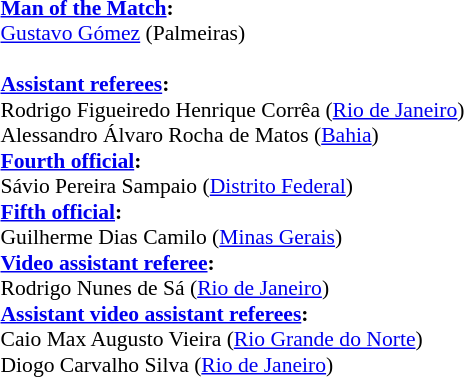<table width=50% style="font-size: 90%">
<tr>
<td><br><strong><a href='#'>Man of the Match</a>:</strong>
<br> <a href='#'>Gustavo Gómez</a> (Palmeiras)
<br>
<br><strong><a href='#'>Assistant referees</a>:</strong>
<br>Rodrigo Figueiredo Henrique Corrêa (<a href='#'>Rio de Janeiro</a>)
<br>Alessandro Álvaro Rocha de Matos (<a href='#'>Bahia</a>)
<br><strong><a href='#'>Fourth official</a>:</strong>
<br>Sávio Pereira Sampaio (<a href='#'>Distrito Federal</a>)
<br><strong><a href='#'>Fifth official</a>:</strong>
<br>Guilherme Dias Camilo (<a href='#'>Minas Gerais</a>)
<br><strong><a href='#'>Video assistant referee</a>:</strong>
<br>Rodrigo Nunes de Sá (<a href='#'>Rio de Janeiro</a>)
<br><strong><a href='#'>Assistant video assistant referees</a>:</strong>
<br>Caio Max Augusto Vieira (<a href='#'>Rio Grande do Norte</a>)
<br>Diogo Carvalho Silva (<a href='#'>Rio de Janeiro</a>)</td>
</tr>
</table>
